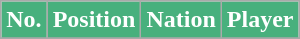<table class="wikitable sortable">
<tr>
<th style="background:#48B07D; color:#FFFFFF;" scope="col">No.</th>
<th style="background:#48B07D; color:#FFFFFF;" scope="col">Position</th>
<th style="background:#48B07D; color:#FFFFFF;" scope="col">Nation</th>
<th style="background:#48B07D; color:#FFFFFF;" scope="col">Player</th>
</tr>
<tr>
</tr>
</table>
